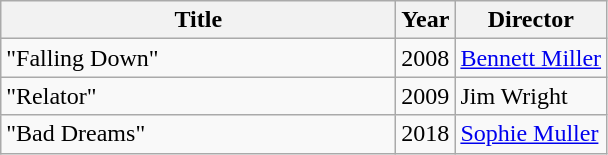<table class="wikitable">
<tr>
<th scope="col" style="width:16em;">Title</th>
<th>Year</th>
<th>Director</th>
</tr>
<tr>
<td scope="row">"Falling Down"</td>
<td>2008</td>
<td><a href='#'>Bennett Miller</a></td>
</tr>
<tr>
<td scope="row">"Relator"</td>
<td>2009</td>
<td>Jim Wright</td>
</tr>
<tr>
<td scope="row">"Bad Dreams"</td>
<td>2018</td>
<td><a href='#'>Sophie Muller</a></td>
</tr>
</table>
